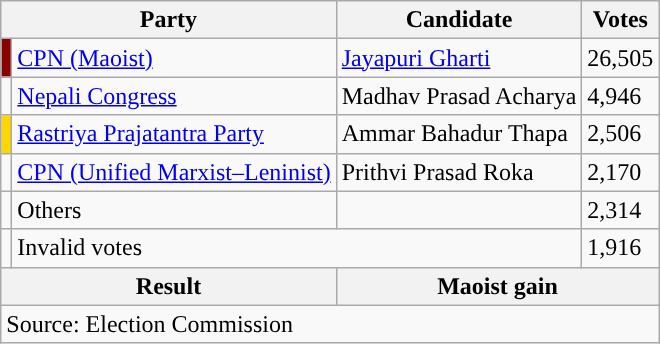<table class="wikitable">
<tr>
<th colspan="2">Party</th>
<th>Candidate</th>
<th>Votes</th>
</tr>
<tr>
<td style="background-color:darkred"></td>
<td><a href='#'>CPN (Maoist)</a></td>
<td><a href='#'>Jayapuri Gharti</a></td>
<td>26,505</td>
</tr>
<tr>
<td style="background-color:"></td>
<td><a href='#'>Nepali Congress</a></td>
<td>Madhav Prasad Acharya</td>
<td>4,946</td>
</tr>
<tr>
<td style="background-color:gold"></td>
<td><a href='#'>Rastriya Prajatantra Party</a></td>
<td>Ammar Bahadur Thapa</td>
<td>2,506</td>
</tr>
<tr>
<td style="background-color:"></td>
<td><a href='#'>CPN (Unified Marxist–Leninist)</a></td>
<td>Prithvi Prasad Roka</td>
<td>2,170</td>
</tr>
<tr>
<td></td>
<td>Others</td>
<td></td>
<td>2,314</td>
</tr>
<tr>
<td></td>
<td colspan="2">Invalid votes</td>
<td>1,916</td>
</tr>
<tr>
<th colspan="2">Result</th>
<th colspan="2">Maoist gain</th>
</tr>
<tr>
<td colspan="4">Source: Election Commission</td>
</tr>
</table>
